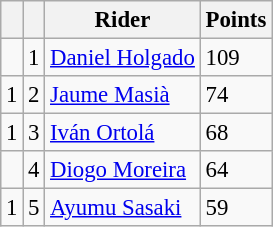<table class="wikitable" style="font-size: 95%;">
<tr>
<th></th>
<th></th>
<th>Rider</th>
<th>Points</th>
</tr>
<tr>
<td></td>
<td align=center>1</td>
<td> <a href='#'>Daniel Holgado</a></td>
<td align=left>109</td>
</tr>
<tr>
<td> 1</td>
<td align=center>2</td>
<td> <a href='#'>Jaume Masià</a></td>
<td align=left>74</td>
</tr>
<tr>
<td> 1</td>
<td align=center>3</td>
<td> <a href='#'>Iván Ortolá</a></td>
<td align=left>68</td>
</tr>
<tr>
<td></td>
<td align=center>4</td>
<td> <a href='#'>Diogo Moreira</a></td>
<td align=left>64</td>
</tr>
<tr>
<td> 1</td>
<td align=center>5</td>
<td> <a href='#'>Ayumu Sasaki</a></td>
<td align=left>59</td>
</tr>
</table>
